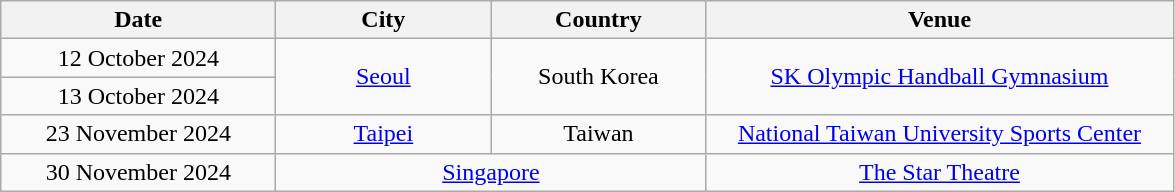<table class="wikitable" style="text-align:center;">
<tr>
<th scope="col" style="width:11em;">Date</th>
<th scope="col" style="width:8.5em;">City</th>
<th scope="col" style="width:8.5em;">Country</th>
<th scope="col" style="width:19em;">Venue</th>
</tr>
<tr>
<td>12 October 2024</td>
<td rowspan="2"><a href='#'>Seoul</a></td>
<td rowspan="2">South Korea</td>
<td rowspan="2"><a href='#'>SK Olympic Handball Gymnasium</a></td>
</tr>
<tr>
<td>13 October 2024</td>
</tr>
<tr>
<td>23 November 2024</td>
<td><a href='#'>Taipei</a></td>
<td>Taiwan</td>
<td><a href='#'>National Taiwan University Sports Center</a></td>
</tr>
<tr>
<td>30 November 2024</td>
<td colspan="2"><a href='#'>Singapore</a></td>
<td><a href='#'>The Star Theatre</a></td>
</tr>
</table>
